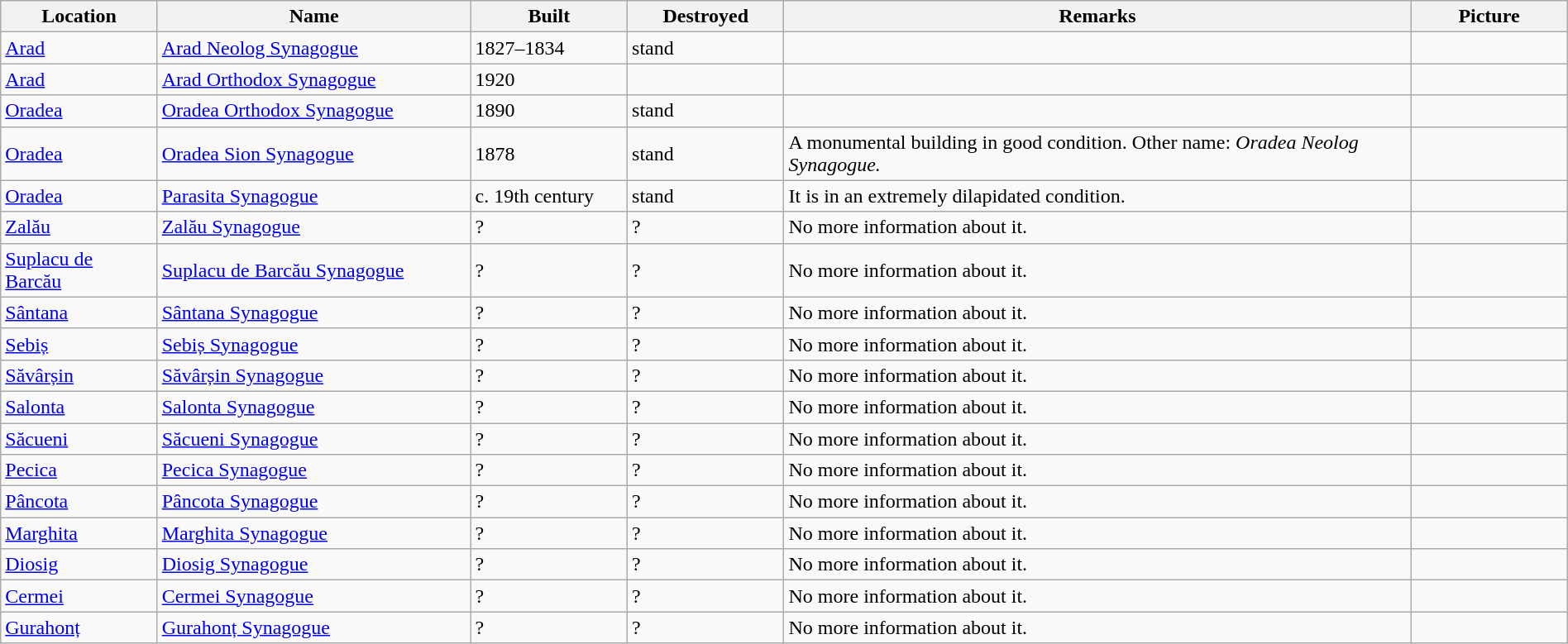<table class="wikitable sortable" width="100%">
<tr>
<th width="10%">Location</th>
<th width="20%">Name</th>
<th width="10%">Built</th>
<th width="10%">Destroyed</th>
<th width="40%" class="unsortable">Remarks</th>
<th width="10%" class="unsortable">Picture</th>
</tr>
<tr>
<td><a href='#'>Arad</a></td>
<td><a href='#'>Arad Neolog Synagogue</a></td>
<td>1827–1834</td>
<td>stand</td>
<td></td>
<td></td>
</tr>
<tr>
<td><a href='#'>Arad</a></td>
<td><a href='#'>Arad Orthodox Synagogue</a></td>
<td>1920</td>
<td></td>
<td></td>
<td></td>
</tr>
<tr>
<td><a href='#'>Oradea</a></td>
<td><a href='#'>Oradea Orthodox Synagogue</a></td>
<td>1890</td>
<td>stand</td>
<td></td>
<td></td>
</tr>
<tr>
<td><a href='#'>Oradea</a></td>
<td><a href='#'>Oradea Sion Synagogue</a></td>
<td>1878</td>
<td>stand</td>
<td>A monumental building in good condition. Other name: <em>Oradea Neolog Synagogue.</em></td>
<td></td>
</tr>
<tr>
<td><a href='#'>Oradea</a></td>
<td><a href='#'>Parasita Synagogue</a></td>
<td>c. 19th century</td>
<td>stand</td>
<td>It is in an extremely dilapidated condition.</td>
<td></td>
</tr>
<tr>
<td><a href='#'>Zalău</a></td>
<td><a href='#'>Zalău Synagogue</a></td>
<td>?</td>
<td>?</td>
<td>No more information about it.</td>
<td></td>
</tr>
<tr>
<td><a href='#'>Suplacu de Barcău</a></td>
<td><a href='#'>Suplacu de Barcău Synagogue</a></td>
<td>?</td>
<td>?</td>
<td>No more information about it.</td>
<td></td>
</tr>
<tr>
<td><a href='#'>Sântana</a></td>
<td><a href='#'>Sântana Synagogue</a></td>
<td>?</td>
<td>?</td>
<td>No more information about it.</td>
<td></td>
</tr>
<tr>
<td><a href='#'>Sebiș</a></td>
<td><a href='#'>Sebiș Synagogue</a></td>
<td>?</td>
<td>?</td>
<td>No more information about it.</td>
<td></td>
</tr>
<tr>
<td><a href='#'>Săvârșin</a></td>
<td><a href='#'>Săvârșin Synagogue</a></td>
<td>?</td>
<td>?</td>
<td>No more information about it.</td>
<td></td>
</tr>
<tr>
<td><a href='#'>Salonta</a></td>
<td><a href='#'>Salonta Synagogue</a></td>
<td>?</td>
<td>?</td>
<td>No more information about it. </td>
<td></td>
</tr>
<tr>
<td><a href='#'>Săcueni</a></td>
<td><a href='#'>Săcueni Synagogue</a></td>
<td>?</td>
<td>?</td>
<td>No more information about it.</td>
<td></td>
</tr>
<tr>
<td><a href='#'>Pecica</a></td>
<td><a href='#'>Pecica Synagogue</a></td>
<td>?</td>
<td>?</td>
<td>No more information about it.</td>
<td></td>
</tr>
<tr>
<td><a href='#'>Pâncota</a></td>
<td><a href='#'>Pâncota Synagogue</a></td>
<td>?</td>
<td>?</td>
<td>No more information about it.</td>
<td></td>
</tr>
<tr>
<td><a href='#'>Marghita</a></td>
<td><a href='#'>Marghita Synagogue</a></td>
<td>?</td>
<td>?</td>
<td>No more information about it.</td>
<td></td>
</tr>
<tr>
<td><a href='#'>Diosig</a></td>
<td><a href='#'>Diosig Synagogue</a></td>
<td>?</td>
<td>?</td>
<td>No more information about it.</td>
<td></td>
</tr>
<tr>
<td><a href='#'>Cermei</a></td>
<td><a href='#'>Cermei Synagogue</a></td>
<td>?</td>
<td>?</td>
<td>No more information about it.</td>
<td></td>
</tr>
<tr>
<td><a href='#'>Gurahonț</a></td>
<td><a href='#'>Gurahonț Synagogue</a></td>
<td>?</td>
<td>?</td>
<td>No more information about it.</td>
<td></td>
</tr>
</table>
